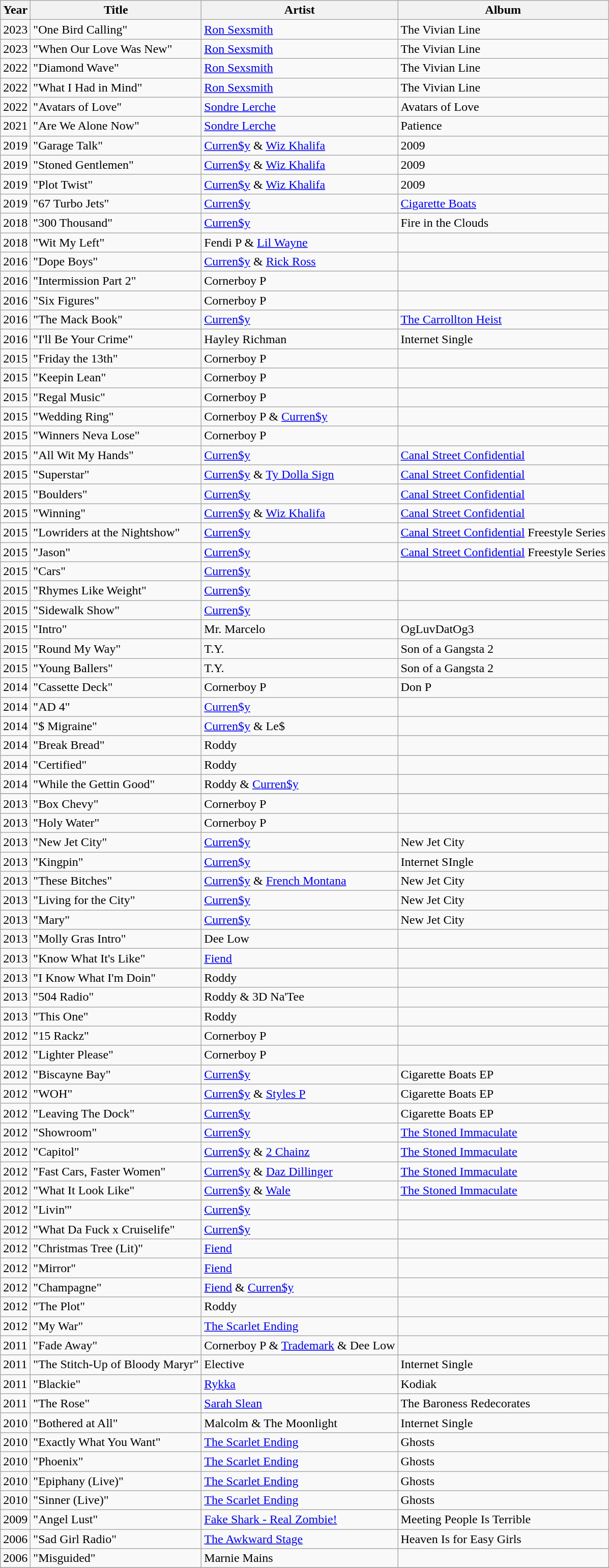<table class="wikitable sortable">
<tr>
<th>Year</th>
<th>Title</th>
<th>Artist</th>
<th>Album</th>
</tr>
<tr>
<td>2023</td>
<td>"One Bird Calling"</td>
<td><a href='#'>Ron Sexsmith</a></td>
<td>The Vivian Line</td>
</tr>
<tr>
<td>2023</td>
<td>"When Our Love Was New" </td>
<td><a href='#'>Ron Sexsmith</a></td>
<td>The Vivian Line</td>
</tr>
<tr>
<td>2022</td>
<td>"Diamond Wave" </td>
<td><a href='#'>Ron Sexsmith</a></td>
<td>The Vivian Line</td>
</tr>
<tr>
<td>2022</td>
<td>"What I Had in Mind"</td>
<td><a href='#'>Ron Sexsmith</a></td>
<td>The Vivian Line</td>
</tr>
<tr>
<td>2022</td>
<td>"Avatars of Love" </td>
<td><a href='#'>Sondre Lerche</a></td>
<td>Avatars of Love</td>
</tr>
<tr>
<td>2021</td>
<td>"Are We Alone Now" </td>
<td><a href='#'>Sondre Lerche</a></td>
<td>Patience</td>
</tr>
<tr>
<td>2019</td>
<td>"Garage Talk" </td>
<td><a href='#'>Curren$y</a> & <a href='#'>Wiz Khalifa</a></td>
<td>2009</td>
</tr>
<tr>
<td>2019</td>
<td>"Stoned Gentlemen" </td>
<td><a href='#'>Curren$y</a> & <a href='#'>Wiz Khalifa</a></td>
<td>2009</td>
</tr>
<tr>
<td>2019</td>
<td>"Plot Twist" </td>
<td><a href='#'>Curren$y</a> & <a href='#'>Wiz Khalifa</a></td>
<td>2009</td>
</tr>
<tr>
<td>2019</td>
<td>"67 Turbo Jets" </td>
<td><a href='#'>Curren$y</a></td>
<td><a href='#'>Cigarette Boats</a></td>
</tr>
<tr>
<td>2018</td>
<td>"300 Thousand" </td>
<td><a href='#'>Curren$y</a></td>
<td>Fire in the Clouds</td>
</tr>
<tr>
<td>2018</td>
<td>"Wit My Left" </td>
<td>Fendi P & <a href='#'>Lil Wayne</a></td>
<td></td>
</tr>
<tr>
<td>2016</td>
<td>"Dope Boys" </td>
<td><a href='#'>Curren$y</a> & <a href='#'>Rick Ross</a></td>
<td></td>
</tr>
<tr>
<td>2016</td>
<td>"Intermission Part 2"</td>
<td>Cornerboy P</td>
<td></td>
</tr>
<tr>
<td>2016</td>
<td>"Six Figures"</td>
<td>Cornerboy P</td>
<td></td>
</tr>
<tr>
<td>2016</td>
<td>"The Mack Book"</td>
<td><a href='#'>Curren$y</a></td>
<td><a href='#'>The Carrollton Heist</a></td>
</tr>
<tr>
<td>2016</td>
<td>"I'll Be Your Crime"</td>
<td>Hayley Richman</td>
<td>Internet Single</td>
</tr>
<tr>
<td>2015</td>
<td>"Friday the 13th"</td>
<td>Cornerboy P</td>
<td></td>
</tr>
<tr>
<td>2015</td>
<td>"Keepin Lean"</td>
<td>Cornerboy P</td>
<td></td>
</tr>
<tr>
<td>2015</td>
<td>"Regal Music"</td>
<td>Cornerboy P</td>
<td></td>
</tr>
<tr>
<td>2015</td>
<td>"Wedding Ring"</td>
<td>Cornerboy P & <a href='#'>Curren$y</a></td>
<td></td>
</tr>
<tr>
<td>2015</td>
<td>"Winners Neva Lose"</td>
<td>Cornerboy P</td>
<td></td>
</tr>
<tr>
<td>2015</td>
<td>"All Wit My Hands"</td>
<td><a href='#'>Curren$y</a></td>
<td><a href='#'>Canal Street Confidential</a></td>
</tr>
<tr>
<td>2015</td>
<td>"Superstar"</td>
<td><a href='#'>Curren$y</a> & <a href='#'>Ty Dolla Sign</a></td>
<td><a href='#'>Canal Street Confidential</a></td>
</tr>
<tr>
<td>2015</td>
<td>"Boulders"</td>
<td><a href='#'>Curren$y</a></td>
<td><a href='#'>Canal Street Confidential</a></td>
</tr>
<tr>
<td>2015</td>
<td>"Winning"</td>
<td><a href='#'>Curren$y</a> & <a href='#'>Wiz Khalifa</a></td>
<td><a href='#'>Canal Street Confidential</a></td>
</tr>
<tr>
<td>2015</td>
<td>"Lowriders at the Nightshow"</td>
<td><a href='#'>Curren$y</a></td>
<td><a href='#'>Canal Street Confidential</a> Freestyle Series</td>
</tr>
<tr>
<td>2015</td>
<td>"Jason"</td>
<td><a href='#'>Curren$y</a></td>
<td><a href='#'>Canal Street Confidential</a> Freestyle Series</td>
</tr>
<tr>
<td>2015</td>
<td>"Cars"</td>
<td><a href='#'>Curren$y</a></td>
<td></td>
</tr>
<tr>
<td>2015</td>
<td>"Rhymes Like Weight"</td>
<td><a href='#'>Curren$y</a></td>
<td></td>
</tr>
<tr>
<td>2015</td>
<td>"Sidewalk Show"</td>
<td><a href='#'>Curren$y</a></td>
<td></td>
</tr>
<tr>
<td>2015</td>
<td>"Intro"</td>
<td>Mr. Marcelo</td>
<td>OgLuvDatOg3</td>
</tr>
<tr>
<td>2015</td>
<td>"Round My Way"</td>
<td>T.Y.</td>
<td>Son of a Gangsta 2</td>
</tr>
<tr>
<td>2015</td>
<td>"Young Ballers"</td>
<td>T.Y.</td>
<td>Son of a Gangsta 2</td>
</tr>
<tr>
<td>2014</td>
<td>"Cassette Deck"</td>
<td>Cornerboy P</td>
<td>Don P</td>
</tr>
<tr>
<td>2014</td>
<td>"AD 4"</td>
<td><a href='#'>Curren$y</a></td>
<td></td>
</tr>
<tr>
<td>2014</td>
<td>"$ Migraine"</td>
<td><a href='#'>Curren$y</a> & Le$</td>
<td></td>
</tr>
<tr>
<td>2014</td>
<td>"Break Bread"</td>
<td>Roddy</td>
<td></td>
</tr>
<tr>
<td>2014</td>
<td>"Certified"</td>
<td>Roddy</td>
<td></td>
</tr>
<tr>
<td>2014</td>
<td>"While the Gettin Good"</td>
<td>Roddy & <a href='#'>Curren$y</a></td>
<td></td>
</tr>
<tr>
</tr>
<tr>
<td>2013</td>
<td>"Box Chevy"</td>
<td>Cornerboy P</td>
<td></td>
</tr>
<tr>
<td>2013</td>
<td>"Holy Water"</td>
<td>Cornerboy P</td>
<td></td>
</tr>
<tr>
<td>2013</td>
<td>"New Jet City"</td>
<td><a href='#'>Curren$y</a></td>
<td>New Jet City</td>
</tr>
<tr>
<td>2013</td>
<td>"Kingpin"</td>
<td><a href='#'>Curren$y</a></td>
<td>Internet SIngle</td>
</tr>
<tr>
<td>2013</td>
<td>"These Bitches"</td>
<td><a href='#'>Curren$y</a> & <a href='#'>French Montana</a></td>
<td>New Jet City</td>
</tr>
<tr>
<td>2013</td>
<td>"Living for the City"</td>
<td><a href='#'>Curren$y</a></td>
<td>New Jet City</td>
</tr>
<tr>
<td>2013</td>
<td>"Mary"</td>
<td><a href='#'>Curren$y</a>  </td>
<td>New Jet City</td>
</tr>
<tr>
<td>2013</td>
<td>"Molly Gras Intro"</td>
<td>Dee Low</td>
<td></td>
</tr>
<tr>
<td>2013</td>
<td>"Know What It's Like"</td>
<td><a href='#'>Fiend</a></td>
<td></td>
</tr>
<tr>
<td>2013</td>
<td>"I Know What I'm Doin"</td>
<td>Roddy</td>
<td></td>
</tr>
<tr>
<td>2013</td>
<td>"504 Radio"</td>
<td>Roddy & 3D Na'Tee</td>
<td></td>
</tr>
<tr>
<td>2013</td>
<td>"This One"</td>
<td>Roddy</td>
<td></td>
</tr>
<tr>
<td>2012</td>
<td>"15 Rackz"</td>
<td>Cornerboy P</td>
<td></td>
</tr>
<tr>
<td>2012</td>
<td>"Lighter Please"</td>
<td>Cornerboy P</td>
<td></td>
</tr>
<tr>
<td>2012</td>
<td>"Biscayne Bay"</td>
<td><a href='#'>Curren$y</a></td>
<td>Cigarette Boats EP</td>
</tr>
<tr>
<td>2012</td>
<td>"WOH"</td>
<td><a href='#'>Curren$y</a> & <a href='#'>Styles P</a></td>
<td>Cigarette Boats EP</td>
</tr>
<tr>
<td>2012</td>
<td>"Leaving The Dock"</td>
<td><a href='#'>Curren$y</a></td>
<td>Cigarette Boats EP</td>
</tr>
<tr>
<td>2012</td>
<td>"Showroom"</td>
<td><a href='#'>Curren$y</a></td>
<td><a href='#'>The Stoned Immaculate</a></td>
</tr>
<tr>
<td>2012</td>
<td>"Capitol"</td>
<td><a href='#'>Curren$y</a> & <a href='#'>2 Chainz</a></td>
<td><a href='#'>The Stoned Immaculate</a></td>
</tr>
<tr>
<td>2012</td>
<td>"Fast Cars, Faster Women"</td>
<td><a href='#'>Curren$y</a> & <a href='#'>Daz Dillinger</a></td>
<td><a href='#'>The Stoned Immaculate</a></td>
</tr>
<tr>
<td>2012</td>
<td>"What It Look Like"</td>
<td><a href='#'>Curren$y</a> & <a href='#'>Wale</a></td>
<td><a href='#'>The Stoned Immaculate</a></td>
</tr>
<tr>
<td>2012</td>
<td>"Livin'"</td>
<td><a href='#'>Curren$y</a></td>
<td></td>
</tr>
<tr>
<td>2012</td>
<td>"What Da Fuck x Cruiselife"</td>
<td><a href='#'>Curren$y</a></td>
<td></td>
</tr>
<tr>
<td>2012</td>
<td>"Christmas Tree (Lit)"</td>
<td><a href='#'>Fiend</a></td>
<td></td>
</tr>
<tr>
<td>2012</td>
<td>"Mirror"</td>
<td><a href='#'>Fiend</a></td>
<td></td>
</tr>
<tr>
<td>2012</td>
<td>"Champagne"</td>
<td><a href='#'>Fiend</a> & <a href='#'>Curren$y</a></td>
<td></td>
</tr>
<tr>
<td>2012</td>
<td>"The Plot"</td>
<td>Roddy</td>
<td></td>
</tr>
<tr>
<td>2012</td>
<td>"My War"</td>
<td><a href='#'>The Scarlet Ending</a></td>
<td></td>
</tr>
<tr>
<td>2011</td>
<td>"Fade Away"</td>
<td>Cornerboy P & <a href='#'>Trademark</a> & Dee Low</td>
<td></td>
</tr>
<tr>
<td>2011</td>
<td>"The Stitch-Up of Bloody Maryr"</td>
<td>Elective</td>
<td>Internet Single</td>
</tr>
<tr>
<td>2011</td>
<td>"Blackie"</td>
<td><a href='#'>Rykka</a></td>
<td>Kodiak</td>
</tr>
<tr>
<td>2011</td>
<td>"The Rose"</td>
<td><a href='#'>Sarah Slean</a></td>
<td>The Baroness Redecorates</td>
</tr>
<tr>
<td>2010</td>
<td>"Bothered at All"</td>
<td>Malcolm & The Moonlight</td>
<td>Internet Single</td>
</tr>
<tr>
<td>2010</td>
<td>"Exactly What You Want"</td>
<td><a href='#'>The Scarlet Ending</a></td>
<td>Ghosts</td>
</tr>
<tr>
<td>2010</td>
<td>"Phoenix"</td>
<td><a href='#'>The Scarlet Ending</a></td>
<td>Ghosts</td>
</tr>
<tr>
<td>2010</td>
<td>"Epiphany (Live)"</td>
<td><a href='#'>The Scarlet Ending</a></td>
<td>Ghosts</td>
</tr>
<tr>
<td>2010</td>
<td>"Sinner (Live)"</td>
<td><a href='#'>The Scarlet Ending</a></td>
<td>Ghosts</td>
</tr>
<tr>
<td>2009</td>
<td>"Angel Lust"</td>
<td><a href='#'>Fake Shark - Real Zombie!</a></td>
<td>Meeting People Is Terrible</td>
</tr>
<tr>
<td>2006</td>
<td>"Sad Girl Radio"</td>
<td><a href='#'>The Awkward Stage</a></td>
<td>Heaven Is for Easy Girls</td>
</tr>
<tr>
<td>2006</td>
<td>"Misguided"</td>
<td>Marnie Mains</td>
<td></td>
</tr>
<tr>
</tr>
</table>
